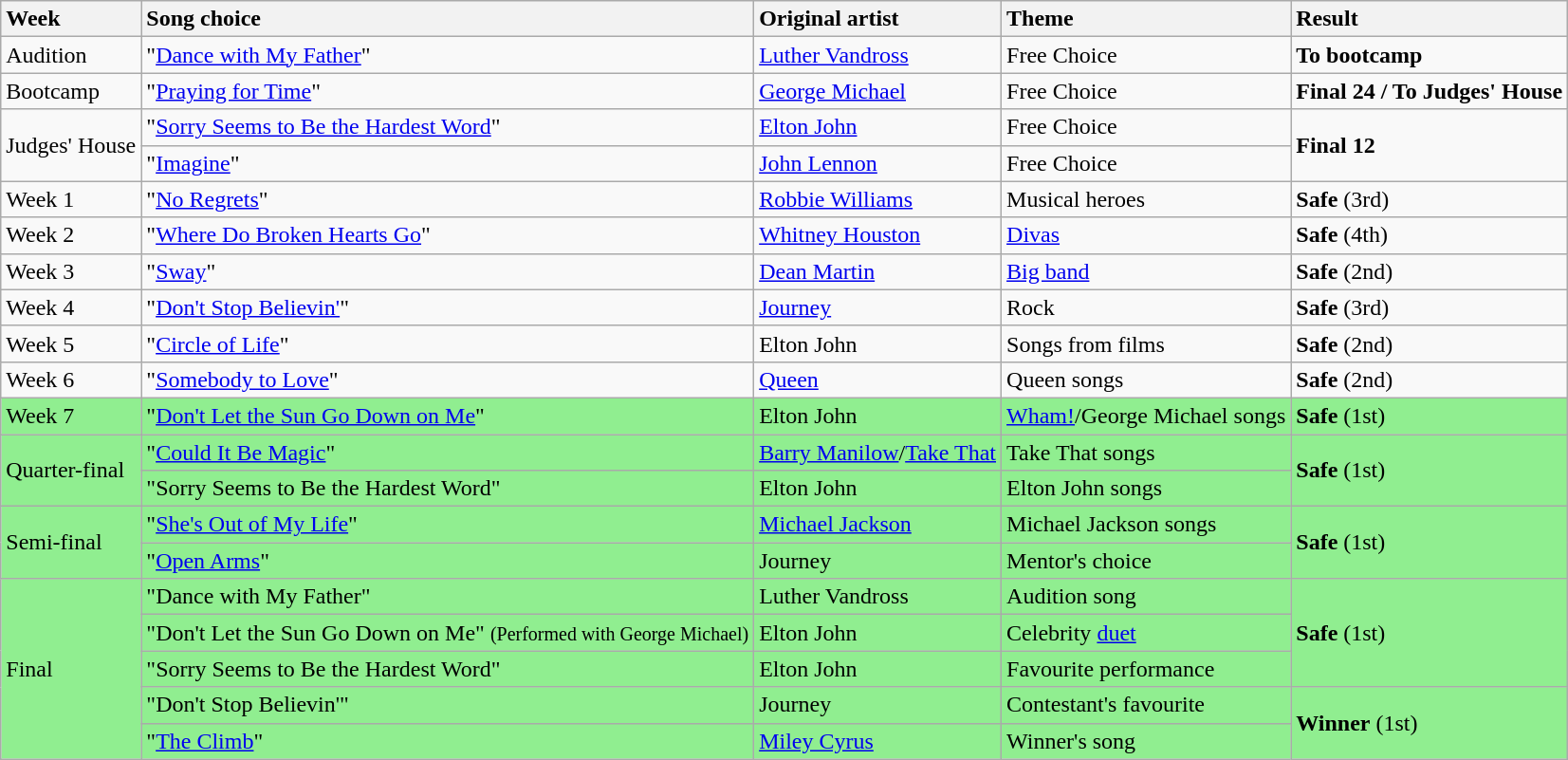<table class="wikitable">
<tr>
<th style="text-align:left">Week</th>
<th style="text-align:left">Song choice</th>
<th style="text-align:left">Original artist</th>
<th style="text-align:left">Theme</th>
<th style="text-align:left">Result</th>
</tr>
<tr>
<td>Audition</td>
<td>"<a href='#'>Dance with My Father</a>"</td>
<td><a href='#'>Luther Vandross</a></td>
<td>Free Choice</td>
<td><strong>To bootcamp</strong></td>
</tr>
<tr>
<td>Bootcamp</td>
<td>"<a href='#'>Praying for Time</a>"</td>
<td><a href='#'>George Michael</a></td>
<td>Free Choice</td>
<td><strong>Final 24 / To Judges' House</strong></td>
</tr>
<tr>
<td rowspan="2">Judges' House</td>
<td>"<a href='#'>Sorry Seems to Be the Hardest Word</a>"</td>
<td><a href='#'>Elton John</a></td>
<td>Free Choice</td>
<td rowspan="2"><strong>Final 12</strong></td>
</tr>
<tr>
<td>"<a href='#'>Imagine</a>"</td>
<td><a href='#'>John Lennon</a></td>
<td>Free Choice</td>
</tr>
<tr>
<td>Week 1</td>
<td>"<a href='#'>No Regrets</a>"</td>
<td><a href='#'>Robbie Williams</a></td>
<td>Musical heroes</td>
<td><strong>Safe</strong> (3rd)</td>
</tr>
<tr>
<td>Week 2</td>
<td>"<a href='#'>Where Do Broken Hearts Go</a>"</td>
<td><a href='#'>Whitney Houston</a></td>
<td><a href='#'>Divas</a></td>
<td><strong>Safe</strong> (4th)</td>
</tr>
<tr>
<td>Week 3</td>
<td>"<a href='#'>Sway</a>"</td>
<td><a href='#'>Dean Martin</a></td>
<td><a href='#'>Big band</a></td>
<td><strong>Safe</strong> (2nd)</td>
</tr>
<tr>
<td>Week 4</td>
<td>"<a href='#'>Don't Stop Believin'</a>"</td>
<td><a href='#'>Journey</a></td>
<td>Rock</td>
<td><strong>Safe</strong> (3rd)</td>
</tr>
<tr>
<td>Week 5</td>
<td>"<a href='#'>Circle of Life</a>"</td>
<td>Elton John</td>
<td>Songs from films</td>
<td><strong>Safe</strong> (2nd)</td>
</tr>
<tr>
<td>Week 6</td>
<td>"<a href='#'>Somebody to Love</a>"</td>
<td><a href='#'>Queen</a></td>
<td>Queen songs</td>
<td><strong>Safe</strong> (2nd)</td>
</tr>
<tr style="background:lightgreen">
<td>Week 7</td>
<td>"<a href='#'>Don't Let the Sun Go Down on Me</a>"</td>
<td>Elton John</td>
<td><a href='#'>Wham!</a>/George Michael songs</td>
<td><strong>Safe</strong> (1st)</td>
</tr>
<tr style="background:lightgreen">
<td rowspan="2">Quarter-final</td>
<td>"<a href='#'>Could It Be Magic</a>"</td>
<td><a href='#'>Barry Manilow</a>/<a href='#'>Take That</a></td>
<td>Take That songs</td>
<td rowspan="2"><strong>Safe</strong> (1st)</td>
</tr>
<tr style="background:lightgreen">
<td>"Sorry Seems to Be the Hardest Word"</td>
<td>Elton John</td>
<td>Elton John songs</td>
</tr>
<tr style="background:lightgreen">
<td rowspan="2">Semi-final</td>
<td>"<a href='#'>She's Out of My Life</a>"</td>
<td><a href='#'>Michael Jackson</a></td>
<td>Michael Jackson songs</td>
<td rowspan="2"><strong>Safe</strong> (1st)</td>
</tr>
<tr style="background:lightgreen">
<td>"<a href='#'>Open Arms</a>"</td>
<td>Journey</td>
<td>Mentor's choice</td>
</tr>
<tr style="background:lightgreen">
<td rowspan="5">Final</td>
<td>"Dance with My Father"</td>
<td>Luther Vandross</td>
<td>Audition song</td>
<td rowspan="3"><strong>Safe</strong> (1st)</td>
</tr>
<tr style="background:lightgreen">
<td>"Don't Let the Sun Go Down on Me" <small> (Performed with George Michael)</small></td>
<td>Elton John</td>
<td>Celebrity <a href='#'>duet</a></td>
</tr>
<tr style="background:lightgreen">
<td>"Sorry Seems to Be the Hardest Word"</td>
<td>Elton John</td>
<td>Favourite performance</td>
</tr>
<tr style="background:lightgreen">
<td>"Don't Stop Believin'"</td>
<td>Journey</td>
<td>Contestant's favourite</td>
<td rowspan="2"><strong>Winner</strong> (1st)</td>
</tr>
<tr style="background:lightgreen">
<td>"<a href='#'>The Climb</a>"</td>
<td><a href='#'>Miley Cyrus</a></td>
<td>Winner's song</td>
</tr>
</table>
